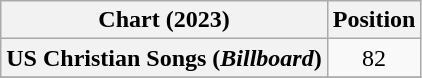<table class="wikitable plainrowheaders" style="text-align:center">
<tr>
<th scope="col">Chart (2023)</th>
<th scope="col">Position</th>
</tr>
<tr>
<th scope="row">US Christian Songs (<em>Billboard</em>)</th>
<td>82</td>
</tr>
<tr>
</tr>
</table>
